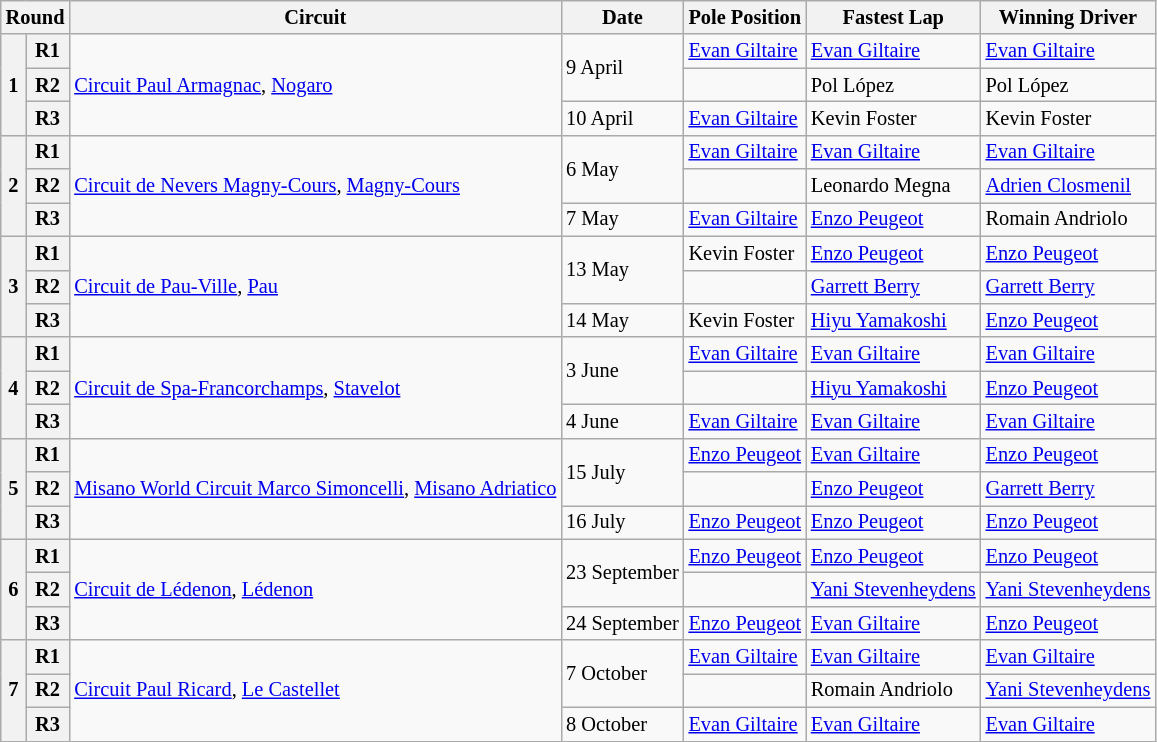<table class="wikitable" style="font-size:85%">
<tr>
<th colspan=2>Round</th>
<th>Circuit</th>
<th>Date</th>
<th>Pole Position</th>
<th>Fastest Lap</th>
<th>Winning Driver</th>
</tr>
<tr>
<th rowspan=3>1</th>
<th>R1</th>
<td rowspan=3> <a href='#'>Circuit Paul Armagnac</a>, <a href='#'>Nogaro</a></td>
<td rowspan=2>9 April</td>
<td nowrap> <a href='#'>Evan Giltaire</a></td>
<td nowrap> <a href='#'>Evan Giltaire</a></td>
<td nowrap> <a href='#'>Evan Giltaire</a></td>
</tr>
<tr>
<th>R2</th>
<td></td>
<td> Pol López</td>
<td> Pol López</td>
</tr>
<tr>
<th>R3</th>
<td>10 April</td>
<td> <a href='#'>Evan Giltaire</a></td>
<td> Kevin Foster</td>
<td> Kevin Foster</td>
</tr>
<tr>
<th rowspan=3>2</th>
<th>R1</th>
<td rowspan=3> <a href='#'>Circuit de Nevers Magny-Cours</a>, <a href='#'>Magny-Cours</a></td>
<td rowspan=2>6 May</td>
<td> <a href='#'>Evan Giltaire</a></td>
<td> <a href='#'>Evan Giltaire</a></td>
<td> <a href='#'>Evan Giltaire</a></td>
</tr>
<tr>
<th>R2</th>
<td></td>
<td> Leonardo Megna</td>
<td> <a href='#'>Adrien Closmenil</a></td>
</tr>
<tr>
<th>R3</th>
<td>7 May</td>
<td> <a href='#'>Evan Giltaire</a></td>
<td> <a href='#'>Enzo Peugeot</a></td>
<td> Romain Andriolo</td>
</tr>
<tr>
<th rowspan=3>3</th>
<th>R1</th>
<td rowspan=3> <a href='#'>Circuit de Pau-Ville</a>, <a href='#'>Pau</a></td>
<td rowspan=2>13 May</td>
<td> Kevin Foster</td>
<td> <a href='#'>Enzo Peugeot</a></td>
<td> <a href='#'>Enzo Peugeot</a></td>
</tr>
<tr>
<th>R2</th>
<td></td>
<td> <a href='#'>Garrett Berry</a></td>
<td> <a href='#'>Garrett Berry</a></td>
</tr>
<tr>
<th>R3</th>
<td>14 May</td>
<td> Kevin Foster</td>
<td> <a href='#'>Hiyu Yamakoshi</a></td>
<td> <a href='#'>Enzo Peugeot</a></td>
</tr>
<tr>
<th rowspan=3>4</th>
<th>R1</th>
<td rowspan=3> <a href='#'>Circuit de Spa-Francorchamps</a>, <a href='#'>Stavelot</a></td>
<td rowspan=2>3 June</td>
<td> <a href='#'>Evan Giltaire</a></td>
<td> <a href='#'>Evan Giltaire</a></td>
<td> <a href='#'>Evan Giltaire</a></td>
</tr>
<tr>
<th>R2</th>
<td></td>
<td> <a href='#'>Hiyu Yamakoshi</a></td>
<td> <a href='#'>Enzo Peugeot</a></td>
</tr>
<tr>
<th>R3</th>
<td>4 June</td>
<td> <a href='#'>Evan Giltaire</a></td>
<td> <a href='#'>Evan Giltaire</a></td>
<td> <a href='#'>Evan Giltaire</a></td>
</tr>
<tr>
<th rowspan=3>5</th>
<th>R1</th>
<td rowspan=3 nowrap> <a href='#'>Misano World Circuit Marco Simoncelli</a>, <a href='#'>Misano Adriatico</a></td>
<td rowspan=2>15 July</td>
<td> <a href='#'>Enzo Peugeot</a></td>
<td> <a href='#'>Evan Giltaire</a></td>
<td> <a href='#'>Enzo Peugeot</a></td>
</tr>
<tr>
<th>R2</th>
<td></td>
<td> <a href='#'>Enzo Peugeot</a></td>
<td> <a href='#'>Garrett Berry</a></td>
</tr>
<tr>
<th>R3</th>
<td>16 July</td>
<td> <a href='#'>Enzo Peugeot</a></td>
<td> <a href='#'>Enzo Peugeot</a></td>
<td> <a href='#'>Enzo Peugeot</a></td>
</tr>
<tr>
<th rowspan=3>6</th>
<th>R1</th>
<td rowspan=3> <a href='#'>Circuit de Lédenon</a>, <a href='#'>Lédenon</a></td>
<td rowspan=2 nowrap>23 September</td>
<td> <a href='#'>Enzo Peugeot</a></td>
<td> <a href='#'>Enzo Peugeot</a></td>
<td> <a href='#'>Enzo Peugeot</a></td>
</tr>
<tr>
<th>R2</th>
<td></td>
<td> <a href='#'>Yani Stevenheydens</a></td>
<td> <a href='#'>Yani Stevenheydens</a></td>
</tr>
<tr>
<th>R3</th>
<td>24 September</td>
<td> <a href='#'>Enzo Peugeot</a></td>
<td> <a href='#'>Evan Giltaire</a></td>
<td> <a href='#'>Enzo Peugeot</a></td>
</tr>
<tr>
<th rowspan=3>7</th>
<th>R1</th>
<td rowspan=3> <a href='#'>Circuit Paul Ricard</a>, <a href='#'>Le Castellet</a></td>
<td rowspan=2>7 October</td>
<td> <a href='#'>Evan Giltaire</a></td>
<td> <a href='#'>Evan Giltaire</a></td>
<td> <a href='#'>Evan Giltaire</a></td>
</tr>
<tr>
<th>R2</th>
<td></td>
<td> Romain Andriolo</td>
<td> <a href='#'>Yani Stevenheydens</a></td>
</tr>
<tr>
<th>R3</th>
<td>8 October</td>
<td> <a href='#'>Evan Giltaire</a></td>
<td> <a href='#'>Evan Giltaire</a></td>
<td> <a href='#'>Evan Giltaire</a></td>
</tr>
</table>
